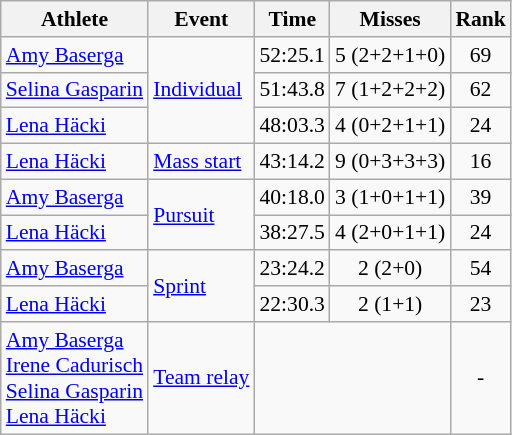<table class=wikitable style=font-size:90%;text-align:center>
<tr>
<th>Athlete</th>
<th>Event</th>
<th>Time</th>
<th>Misses</th>
<th>Rank</th>
</tr>
<tr>
<td align=left><a href='#'>Amy Baserga</a></td>
<td align=left rowspan=3><a href='#'>Individual</a></td>
<td>52:25.1</td>
<td>5 (2+2+1+0)</td>
<td>69</td>
</tr>
<tr>
<td align=left><a href='#'>Selina Gasparin</a></td>
<td>51:43.8</td>
<td>7 (1+2+2+2)</td>
<td>62</td>
</tr>
<tr>
<td align=left><a href='#'>Lena Häcki</a></td>
<td>48:03.3</td>
<td>4 (0+2+1+1)</td>
<td>24</td>
</tr>
<tr>
<td align=left><a href='#'>Lena Häcki</a></td>
<td align=left><a href='#'>Mass start</a></td>
<td>43:14.2</td>
<td>9 (0+3+3+3)</td>
<td>16</td>
</tr>
<tr>
<td align=left><a href='#'>Amy Baserga</a></td>
<td align=left rowspan=2><a href='#'>Pursuit</a></td>
<td>40:18.0</td>
<td>3 (1+0+1+1)</td>
<td>39</td>
</tr>
<tr>
<td align=left><a href='#'>Lena Häcki</a></td>
<td>38:27.5</td>
<td>4 (2+0+1+1)</td>
<td>24</td>
</tr>
<tr>
<td align=left><a href='#'>Amy Baserga</a></td>
<td align=left rowspan=2><a href='#'>Sprint</a></td>
<td>23:24.2</td>
<td>2 (2+0)</td>
<td>54</td>
</tr>
<tr>
<td align=left><a href='#'>Lena Häcki</a></td>
<td>22:30.3</td>
<td>2 (1+1)</td>
<td>23</td>
</tr>
<tr>
<td align=left><a href='#'>Amy Baserga</a><br><a href='#'>Irene Cadurisch</a><br><a href='#'>Selina Gasparin</a><br><a href='#'>Lena Häcki</a></td>
<td align=left><a href='#'>Team relay</a></td>
<td colspan=2></td>
<td>-</td>
</tr>
</table>
